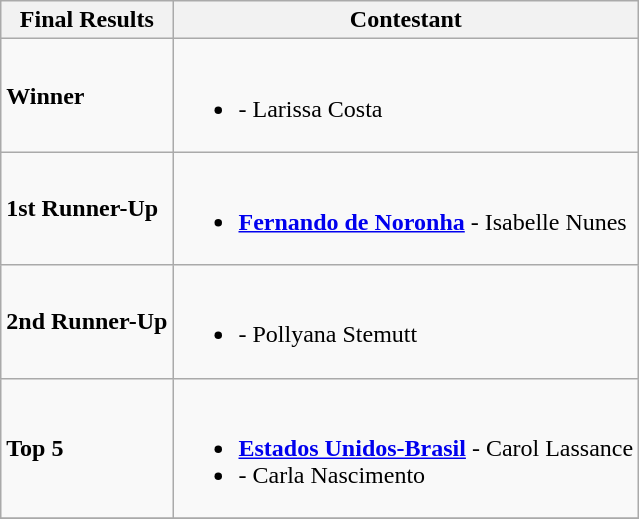<table class="wikitable">
<tr>
<th>Final Results</th>
<th>Contestant</th>
</tr>
<tr>
<td><strong>Winner</strong></td>
<td><br><ul><li><strong></strong> - Larissa Costa</li></ul></td>
</tr>
<tr>
<td><strong>1st Runner-Up</strong></td>
<td><br><ul><li><strong> <a href='#'>Fernando de Noronha</a></strong> - Isabelle Nunes</li></ul></td>
</tr>
<tr>
<td><strong>2nd Runner-Up</strong></td>
<td><br><ul><li><strong></strong> - Pollyana Stemutt</li></ul></td>
</tr>
<tr>
<td><strong>Top 5</strong></td>
<td><br><ul><li><strong> <a href='#'>Estados Unidos-Brasil</a></strong> - Carol Lassance</li><li><strong></strong> - Carla Nascimento</li></ul></td>
</tr>
<tr>
</tr>
</table>
